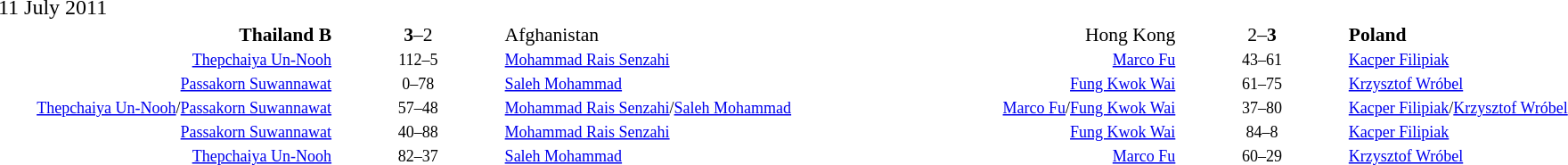<table width="100%" cellspacing="1">
<tr>
<th width=20%></th>
<th width=10%></th>
<th width=20%></th>
<th width=20%></th>
<th width=10%></th>
<th width=20%></th>
</tr>
<tr>
<td>11 July 2011</td>
</tr>
<tr style=font-size:90%>
<td align=right><strong>Thailand B </strong></td>
<td align=center><strong>3</strong>–2</td>
<td> Afghanistan</td>
<td align=right>Hong Kong </td>
<td align=center>2–<strong>3</strong></td>
<td> <strong>Poland</strong></td>
</tr>
<tr style=font-size:75%>
<td align=right><a href='#'>Thepchaiya Un-Nooh</a></td>
<td align=center>112–5</td>
<td><a href='#'>Mohammad Rais Senzahi</a></td>
<td align=right><a href='#'>Marco Fu</a></td>
<td align=center>43–61</td>
<td><a href='#'>Kacper Filipiak</a></td>
</tr>
<tr style=font-size:75%>
<td align=right><a href='#'>Passakorn Suwannawat</a></td>
<td align=center>0–78</td>
<td><a href='#'>Saleh Mohammad</a></td>
<td align=right><a href='#'>Fung Kwok Wai</a></td>
<td align=center>61–75</td>
<td><a href='#'>Krzysztof Wróbel</a></td>
</tr>
<tr style=font-size:75%>
<td align=right><a href='#'>Thepchaiya Un-Nooh</a>/<a href='#'>Passakorn Suwannawat</a></td>
<td align=center>57–48</td>
<td><a href='#'>Mohammad Rais Senzahi</a>/<a href='#'>Saleh Mohammad</a></td>
<td align=right><a href='#'>Marco Fu</a>/<a href='#'>Fung Kwok Wai</a></td>
<td align=center>37–80</td>
<td><a href='#'>Kacper Filipiak</a>/<a href='#'>Krzysztof Wróbel</a></td>
</tr>
<tr style=font-size:75%>
<td align=right><a href='#'>Passakorn Suwannawat</a></td>
<td align=center>40–88</td>
<td><a href='#'>Mohammad Rais Senzahi</a></td>
<td align=right><a href='#'>Fung Kwok Wai</a></td>
<td align=center>84–8</td>
<td><a href='#'>Kacper Filipiak</a></td>
</tr>
<tr style=font-size:75%>
<td align=right><a href='#'>Thepchaiya Un-Nooh</a></td>
<td align=center>82–37</td>
<td><a href='#'>Saleh Mohammad</a></td>
<td align=right><a href='#'>Marco Fu</a></td>
<td align=center>60–29</td>
<td><a href='#'>Krzysztof Wróbel</a></td>
</tr>
</table>
